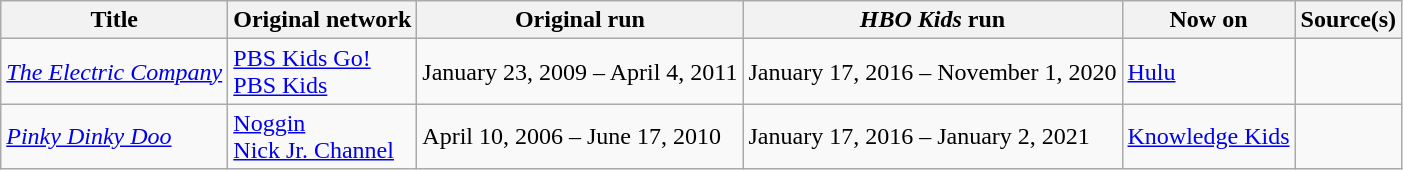<table class="wikitable">
<tr>
<th>Title</th>
<th>Original network</th>
<th>Original run</th>
<th><em>HBO Kids</em> run</th>
<th>Now on</th>
<th>Source(s)</th>
</tr>
<tr>
<td><em><a href='#'>The Electric Company</a></em></td>
<td><a href='#'>PBS Kids Go!</a><br><a href='#'>PBS Kids</a></td>
<td>January 23, 2009 – April 4, 2011</td>
<td>January 17, 2016 – November 1, 2020</td>
<td><a href='#'>Hulu</a></td>
<td></td>
</tr>
<tr>
<td><em><a href='#'>Pinky Dinky Doo</a></em></td>
<td><a href='#'>Noggin</a><br><a href='#'>Nick Jr. Channel</a></td>
<td>April 10, 2006 – June 17, 2010</td>
<td>January 17, 2016 – January 2, 2021</td>
<td><a href='#'>Knowledge Kids</a></td>
<td></td>
</tr>
</table>
